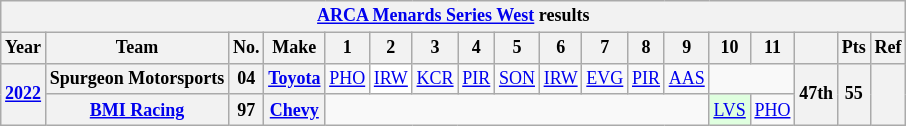<table class="wikitable" style="text-align:center; font-size:75%">
<tr>
<th colspan="22"><a href='#'>ARCA Menards Series West</a> results</th>
</tr>
<tr>
<th>Year</th>
<th>Team</th>
<th>No.</th>
<th>Make</th>
<th>1</th>
<th>2</th>
<th>3</th>
<th>4</th>
<th>5</th>
<th>6</th>
<th>7</th>
<th>8</th>
<th>9</th>
<th>10</th>
<th>11</th>
<th></th>
<th>Pts</th>
<th>Ref</th>
</tr>
<tr>
<th rowspan=2><a href='#'>2022</a></th>
<th>Spurgeon Motorsports</th>
<th>04</th>
<th><a href='#'>Toyota</a></th>
<td><a href='#'>PHO</a></td>
<td style="background:#FFFFFF;"><a href='#'>IRW</a><br></td>
<td><a href='#'>KCR</a></td>
<td><a href='#'>PIR</a></td>
<td><a href='#'>SON</a></td>
<td><a href='#'>IRW</a></td>
<td><a href='#'>EVG</a></td>
<td><a href='#'>PIR</a></td>
<td><a href='#'>AAS</a></td>
<td colspan=2></td>
<th rowspan=2>47th</th>
<th rowspan=2>55</th>
<th rowspan=2></th>
</tr>
<tr>
<th><a href='#'>BMI Racing</a></th>
<th>97</th>
<th><a href='#'>Chevy</a></th>
<td colspan=9></td>
<td style="background:#DFFFDF;"><a href='#'>LVS</a><br></td>
<td><a href='#'>PHO</a></td>
</tr>
</table>
